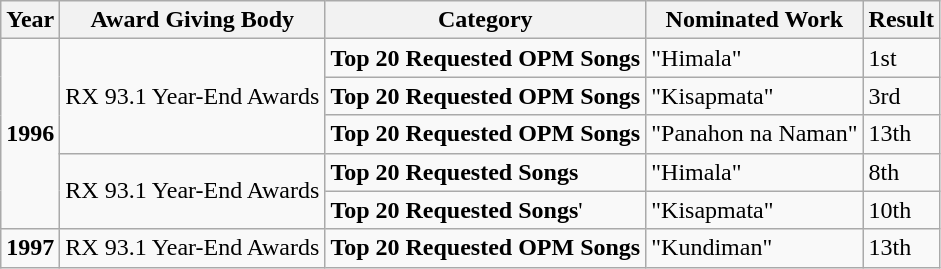<table class="wikitable">
<tr>
<th>Year</th>
<th>Award Giving Body</th>
<th>Category</th>
<th>Nominated Work</th>
<th>Result</th>
</tr>
<tr>
<td rowspan=5><strong>1996</strong></td>
<td rowspan=3>RX 93.1 Year-End Awards</td>
<td><strong>Top 20 Requested OPM Songs</strong></td>
<td>"Himala"</td>
<td>1st</td>
</tr>
<tr>
<td><strong>Top 20 Requested OPM Songs</strong></td>
<td>"Kisapmata"</td>
<td>3rd</td>
</tr>
<tr>
<td><strong>Top 20 Requested OPM Songs</strong></td>
<td>"Panahon na Naman"</td>
<td>13th</td>
</tr>
<tr>
<td rowspan=2>RX 93.1 Year-End Awards</td>
<td><strong>Top 20 Requested Songs</strong></td>
<td>"Himala"</td>
<td>8th</td>
</tr>
<tr>
<td><strong>Top 20 Requested Songs</strong>'</td>
<td>"Kisapmata"</td>
<td>10th</td>
</tr>
<tr>
<td><strong>1997</strong></td>
<td>RX 93.1 Year-End Awards</td>
<td><strong>Top 20 Requested OPM Songs</strong></td>
<td>"Kundiman"</td>
<td>13th</td>
</tr>
</table>
